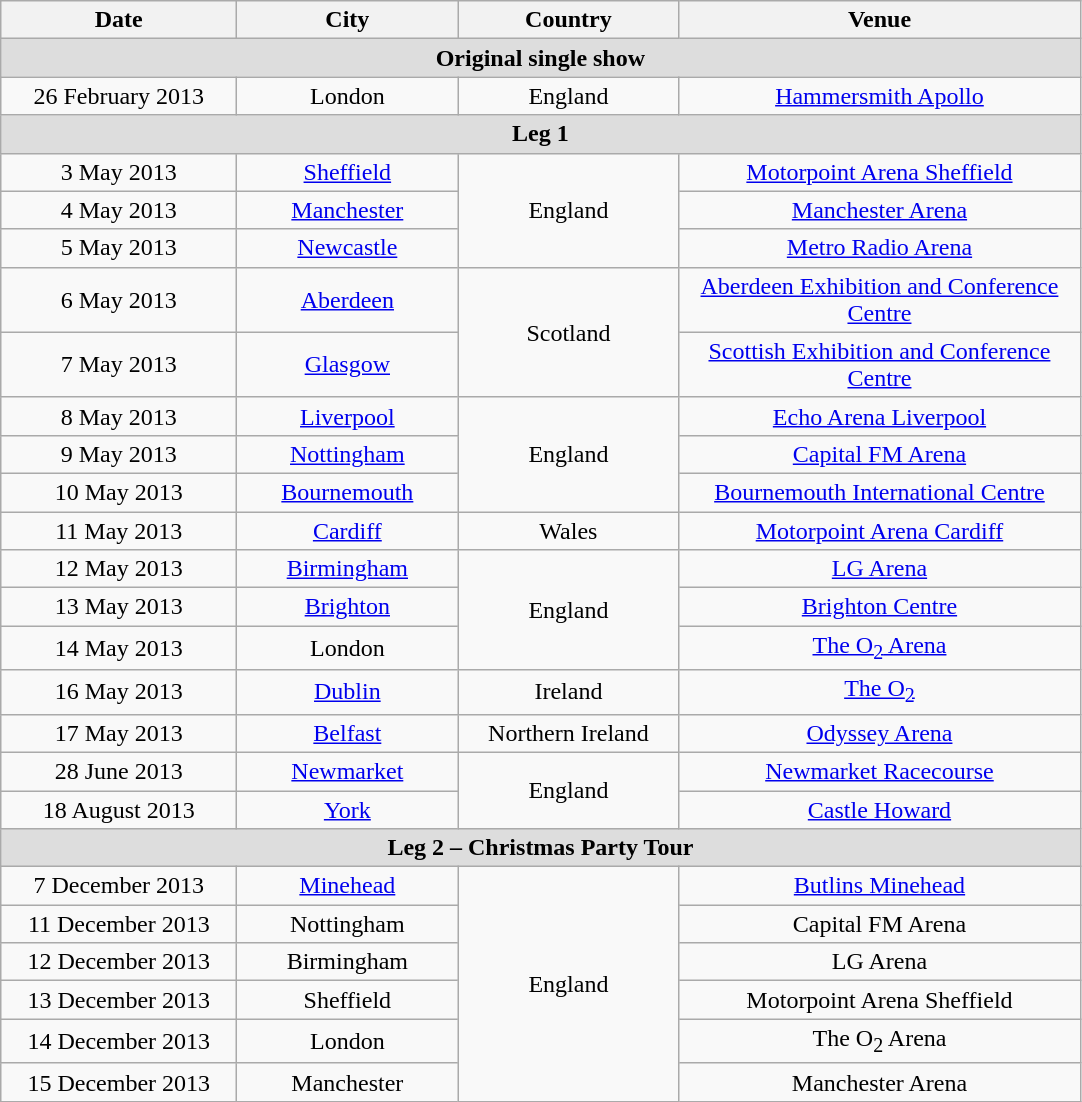<table class="wikitable" style="text-align:center;">
<tr>
<th style="width:150px;">Date</th>
<th style="width:140px;">City</th>
<th style="width:140px;">Country</th>
<th style="width:260px;">Venue</th>
</tr>
<tr bgcolor="#DDDDDD">
<td colspan=4 align=center><strong>Original single show</strong></td>
</tr>
<tr>
<td>26 February 2013</td>
<td>London</td>
<td>England</td>
<td><a href='#'>Hammersmith Apollo</a></td>
</tr>
<tr bgcolor="#DDDDDD">
<td colspan=4 align=center><strong>Leg 1</strong></td>
</tr>
<tr>
<td>3 May 2013</td>
<td><a href='#'>Sheffield</a></td>
<td rowspan="3">England</td>
<td><a href='#'>Motorpoint Arena Sheffield</a></td>
</tr>
<tr>
<td>4 May 2013</td>
<td><a href='#'>Manchester</a></td>
<td><a href='#'>Manchester Arena</a></td>
</tr>
<tr>
<td>5 May 2013</td>
<td><a href='#'>Newcastle</a></td>
<td><a href='#'>Metro Radio Arena</a></td>
</tr>
<tr>
<td>6 May 2013</td>
<td><a href='#'>Aberdeen</a></td>
<td rowspan="2">Scotland</td>
<td><a href='#'>Aberdeen Exhibition and Conference Centre</a></td>
</tr>
<tr>
<td>7 May 2013</td>
<td><a href='#'>Glasgow</a></td>
<td><a href='#'>Scottish Exhibition and Conference Centre</a></td>
</tr>
<tr>
<td>8 May 2013</td>
<td><a href='#'>Liverpool</a></td>
<td rowspan="3">England</td>
<td><a href='#'>Echo Arena Liverpool</a></td>
</tr>
<tr>
<td>9 May 2013</td>
<td><a href='#'>Nottingham</a></td>
<td><a href='#'>Capital FM Arena</a></td>
</tr>
<tr>
<td>10 May 2013</td>
<td><a href='#'>Bournemouth</a></td>
<td><a href='#'>Bournemouth International Centre</a></td>
</tr>
<tr>
<td>11 May 2013</td>
<td><a href='#'>Cardiff</a></td>
<td>Wales</td>
<td><a href='#'>Motorpoint Arena Cardiff</a></td>
</tr>
<tr>
<td>12 May 2013</td>
<td><a href='#'>Birmingham</a></td>
<td rowspan="3">England</td>
<td><a href='#'>LG Arena</a></td>
</tr>
<tr>
<td>13 May 2013</td>
<td><a href='#'>Brighton</a></td>
<td><a href='#'>Brighton Centre</a></td>
</tr>
<tr>
<td>14 May 2013</td>
<td>London</td>
<td><a href='#'>The O<sub>2</sub> Arena</a></td>
</tr>
<tr>
<td>16 May 2013</td>
<td><a href='#'>Dublin</a></td>
<td>Ireland</td>
<td><a href='#'>The O<sub>2</sub></a></td>
</tr>
<tr>
<td>17 May 2013</td>
<td><a href='#'>Belfast</a></td>
<td>Northern Ireland</td>
<td><a href='#'>Odyssey Arena</a></td>
</tr>
<tr>
<td>28 June 2013</td>
<td><a href='#'>Newmarket</a></td>
<td rowspan="2">England</td>
<td><a href='#'>Newmarket Racecourse</a></td>
</tr>
<tr>
<td>18 August 2013</td>
<td><a href='#'>York</a></td>
<td><a href='#'>Castle Howard</a></td>
</tr>
<tr bgcolor="#DDDDDD">
<td colspan=4 align=center><strong>Leg 2 – Christmas Party Tour</strong></td>
</tr>
<tr>
<td>7 December 2013</td>
<td><a href='#'>Minehead</a></td>
<td rowspan="6">England</td>
<td><a href='#'>Butlins Minehead</a></td>
</tr>
<tr>
<td>11 December 2013</td>
<td>Nottingham</td>
<td>Capital FM Arena</td>
</tr>
<tr>
<td>12 December 2013</td>
<td>Birmingham</td>
<td>LG Arena</td>
</tr>
<tr>
<td>13 December 2013</td>
<td>Sheffield</td>
<td>Motorpoint Arena Sheffield</td>
</tr>
<tr>
<td>14 December 2013</td>
<td>London</td>
<td>The O<sub>2</sub> Arena</td>
</tr>
<tr>
<td>15 December 2013</td>
<td>Manchester</td>
<td>Manchester Arena</td>
</tr>
</table>
